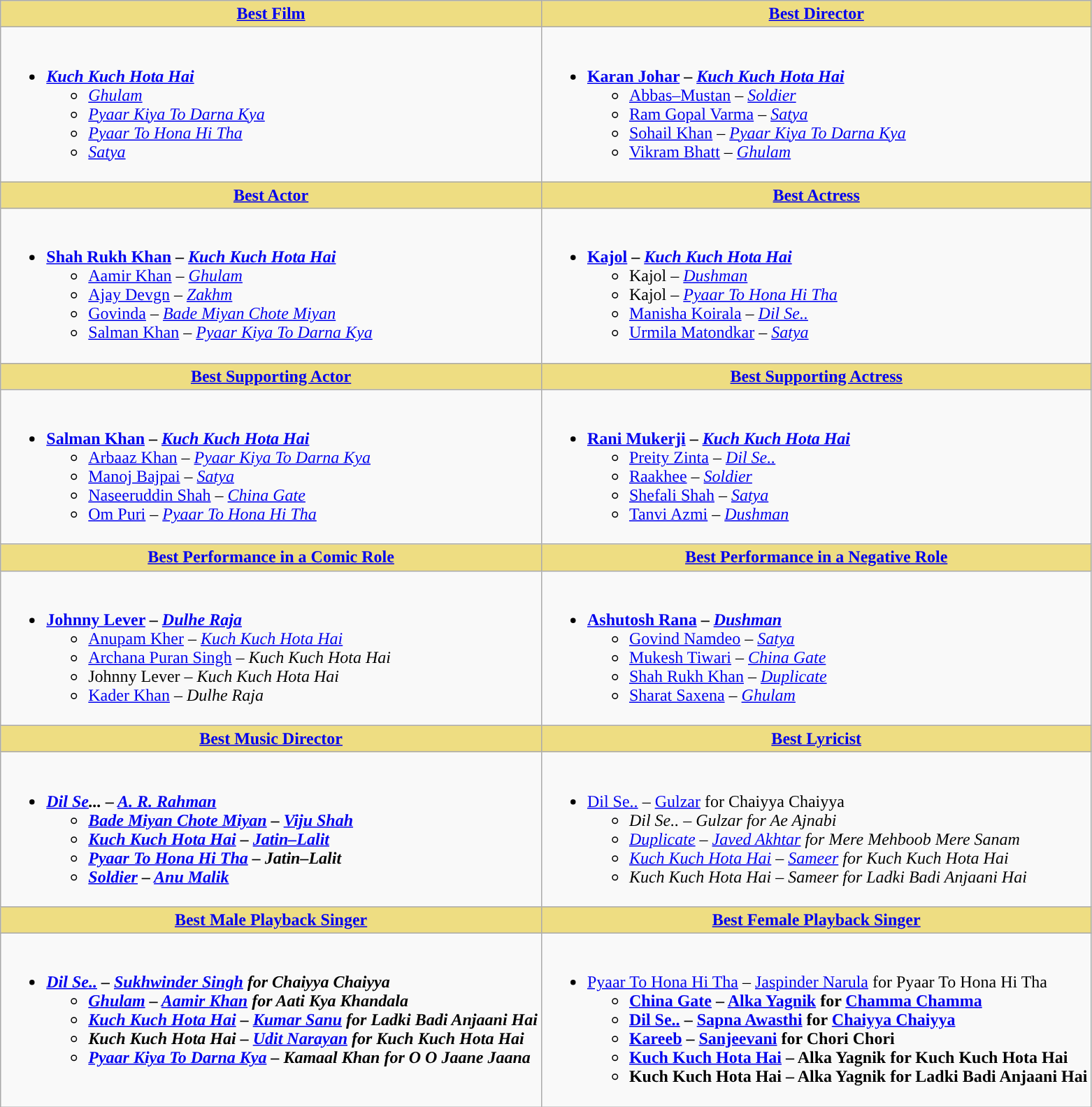<table class="wikitable">
<tr>
<th ! style="background:#EEDD82;text-align:center;"><a href='#'>Best Film</a></th>
<th ! style="background:#eedd82; text-align:center;"><a href='#'>Best Director</a></th>
</tr>
<tr>
<td valign="top"><br><ul><li><strong> <em><a href='#'>Kuch Kuch Hota Hai</a></em> </strong><ul><li><em><a href='#'>Ghulam</a></em></li><li><em><a href='#'>Pyaar Kiya To Darna Kya</a></em></li><li><em><a href='#'>Pyaar To Hona Hi Tha</a></em></li><li><em><a href='#'>Satya</a></em></li></ul></li></ul></td>
<td valign="top"><br><ul><li><strong> <a href='#'>Karan Johar</a> – <em><a href='#'>Kuch Kuch Hota Hai</a></em> </strong><ul><li><a href='#'>Abbas–Mustan</a> – <em><a href='#'>Soldier</a></em></li><li><a href='#'>Ram Gopal Varma</a> – <em><a href='#'>Satya</a></em></li><li><a href='#'>Sohail Khan</a> – <em><a href='#'>Pyaar Kiya To Darna Kya</a></em></li><li><a href='#'>Vikram Bhatt</a> – <em><a href='#'>Ghulam</a></em></li></ul></li></ul></td>
</tr>
<tr>
<th ! style="background:#EEDD82;text-align:center;"><a href='#'>Best Actor</a></th>
<th ! style="background:#eedd82; text-align:center;"><a href='#'>Best Actress</a></th>
</tr>
<tr>
<td valign="top"><br><ul><li><strong> <a href='#'>Shah Rukh Khan</a> – <em><a href='#'>Kuch Kuch Hota Hai</a></em> </strong><ul><li><a href='#'>Aamir Khan</a> – <em><a href='#'>Ghulam</a></em></li><li><a href='#'>Ajay Devgn</a> – <em><a href='#'>Zakhm</a></em></li><li><a href='#'>Govinda</a> – <em><a href='#'>Bade Miyan Chote Miyan</a></em></li><li><a href='#'>Salman Khan</a> – <em><a href='#'>Pyaar Kiya To Darna Kya</a></em></li></ul></li></ul></td>
<td valign="top"><br><ul><li><strong> <a href='#'>Kajol</a> – <em><a href='#'>Kuch Kuch Hota Hai</a></em> </strong><ul><li>Kajol – <em><a href='#'>Dushman</a></em></li><li>Kajol – <em><a href='#'>Pyaar To Hona Hi Tha</a></em></li><li><a href='#'>Manisha Koirala</a> – <em><a href='#'>Dil Se..</a></em></li><li><a href='#'>Urmila Matondkar</a> – <em><a href='#'>Satya</a></em></li></ul></li></ul></td>
</tr>
<tr>
<th ! style="background:#EEDD82;text-align:center;"><a href='#'>Best Supporting Actor</a></th>
<th ! style="background:#eedd82; text-align:center;"><a href='#'>Best Supporting Actress</a></th>
</tr>
<tr>
<td valign="top"><br><ul><li><strong> <a href='#'>Salman Khan</a> – <em><a href='#'>Kuch Kuch Hota Hai</a></em> </strong><ul><li><a href='#'>Arbaaz Khan</a> – <em><a href='#'>Pyaar Kiya To Darna Kya</a></em></li><li><a href='#'>Manoj Bajpai</a> – <em><a href='#'>Satya</a></em></li><li><a href='#'>Naseeruddin Shah</a> – <em><a href='#'>China Gate</a></em></li><li><a href='#'>Om Puri</a> – <em><a href='#'>Pyaar To Hona Hi Tha</a></em></li></ul></li></ul></td>
<td valign="top"><br><ul><li><strong> <a href='#'>Rani Mukerji</a> – <em><a href='#'>Kuch Kuch Hota Hai</a></em> </strong><ul><li><a href='#'>Preity Zinta</a> – <em><a href='#'>Dil Se..</a></em></li><li><a href='#'>Raakhee</a> – <em><a href='#'>Soldier</a></em></li><li><a href='#'>Shefali Shah</a> – <em><a href='#'>Satya</a></em></li><li><a href='#'>Tanvi Azmi</a> – <em><a href='#'>Dushman</a></em></li></ul></li></ul></td>
</tr>
<tr>
<th ! style="background:#EEDD82;text-align:center;"><a href='#'>Best Performance in a Comic Role</a></th>
<th ! style="background:#eedd82; text-align:center;"><a href='#'>Best Performance in a Negative Role</a></th>
</tr>
<tr>
<td valign="top"><br><ul><li><strong> <a href='#'>Johnny Lever</a> – <em><a href='#'>Dulhe Raja</a></em> </strong><ul><li><a href='#'>Anupam Kher</a> – <em><a href='#'>Kuch Kuch Hota Hai</a></em></li><li><a href='#'>Archana Puran Singh</a> – <em>Kuch Kuch Hota Hai</em></li><li>Johnny Lever – <em>Kuch Kuch Hota Hai</em></li><li><a href='#'>Kader Khan</a> – <em>Dulhe Raja</em></li></ul></li></ul></td>
<td valign="top"><br><ul><li><strong> <a href='#'>Ashutosh Rana</a> – <em><a href='#'>Dushman</a></em> </strong><ul><li><a href='#'>Govind Namdeo</a> – <em><a href='#'>Satya</a></em></li><li><a href='#'>Mukesh Tiwari</a> – <em><a href='#'>China Gate</a></em></li><li><a href='#'>Shah Rukh Khan</a> – <em><a href='#'>Duplicate</a></em></li><li><a href='#'>Sharat Saxena</a> – <em><a href='#'>Ghulam</a></em></li></ul></li></ul></td>
</tr>
<tr>
<th ! style="background:#eedd82; text-align:center;"><a href='#'>Best Music Director</a></th>
<th ! style="background:#eedd82; text-align:center;"><a href='#'>Best Lyricist</a></th>
</tr>
<tr>
<td valign="top"><br><ul><li><strong> <em><a href='#'>Dil Se</a>... – <a href='#'>A. R. Rahman</a><strong><em><ul><li></em><a href='#'>Bade Miyan Chote Miyan</a> – <a href='#'>Viju Shah</a><em></li><li></em><a href='#'>Kuch Kuch Hota Hai</a> – <a href='#'>Jatin–Lalit</a><em></li><li></em><a href='#'>Pyaar To Hona Hi Tha</a> – Jatin–Lalit<em></li><li></em><a href='#'>Soldier</a> – <a href='#'>Anu Malik</a><em></li></ul></li></ul></td>
<td valign="top"><br><ul><li></strong> </em><a href='#'>Dil Se..</a> – <a href='#'>Gulzar</a> for Chaiyya Chaiyya</em></strong><ul><li><em>Dil Se.. – Gulzar for Ae Ajnabi</em></li><li><em><a href='#'>Duplicate</a> – <a href='#'>Javed Akhtar</a> for Mere Mehboob Mere Sanam</em></li><li><em><a href='#'>Kuch Kuch Hota Hai</a> – <a href='#'>Sameer</a> for Kuch Kuch Hota Hai</em></li><li><em>Kuch Kuch Hota Hai – Sameer for Ladki Badi Anjaani Hai</em></li></ul></li></ul></td>
</tr>
<tr>
<th ! style="background:#eedd82; text-align:center;"><a href='#'>Best Male Playback Singer</a></th>
<th ! style="background:#eedd82; text-align:center;"><a href='#'>Best Female Playback Singer</a></th>
</tr>
<tr>
<td valign="top"><br><ul><li><strong> <em><a href='#'>Dil Se..</a> – <a href='#'>Sukhwinder Singh</a> for Chaiyya Chaiyya<strong><em><ul><li></em><a href='#'>Ghulam</a> – <a href='#'>Aamir Khan</a> for Aati Kya Khandala<em></li><li></em><a href='#'>Kuch Kuch Hota Hai</a> – <a href='#'>Kumar Sanu</a> for Ladki Badi Anjaani Hai<em></li><li></em>Kuch Kuch Hota Hai – <a href='#'>Udit Narayan</a> for Kuch Kuch Hota Hai<em></li><li></em><a href='#'>Pyaar Kiya To Darna Kya</a> – Kamaal Khan for O O Jaane Jaana<em></li></ul></li></ul></td>
<td valign="top"><br><ul><li></strong> </em><a href='#'>Pyaar To Hona Hi Tha</a> – <a href='#'>Jaspinder Narula</a> for Pyaar To Hona Hi Tha<em> <strong><ul><li></em><a href='#'>China Gate</a> – <a href='#'>Alka Yagnik</a> for <a href='#'>Chamma Chamma</a><em></li><li></em><a href='#'>Dil Se..</a> – <a href='#'>Sapna Awasthi</a> for <a href='#'>Chaiyya Chaiyya</a><em></li><li></em><a href='#'>Kareeb</a> – <a href='#'>Sanjeevani</a> for Chori Chori<em></li><li></em><a href='#'>Kuch Kuch Hota Hai</a> – Alka Yagnik for Kuch Kuch Hota Hai<em></li><li></em>Kuch Kuch Hota Hai – Alka Yagnik for Ladki Badi Anjaani Hai<em></li></ul></li></ul></td>
</tr>
</table>
